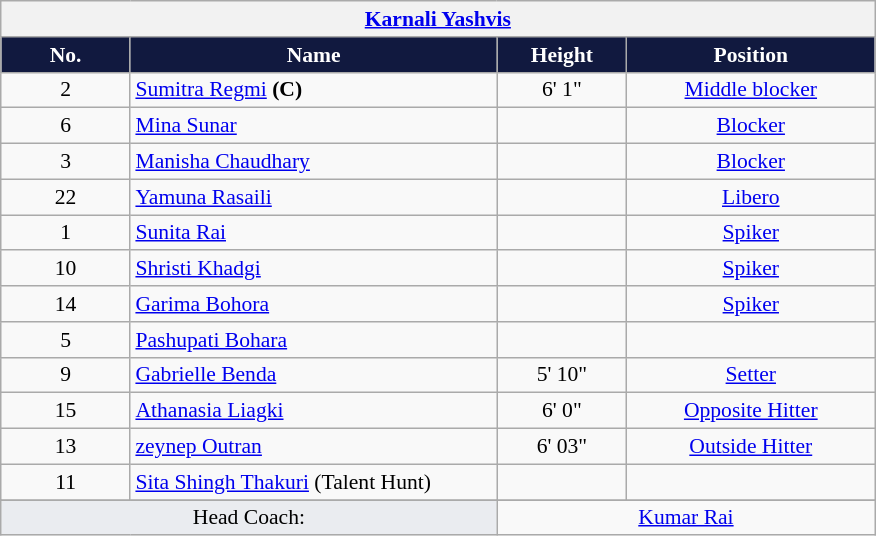<table class="wikitable collapsible collapsed" style="font-size:90%; text-align:center">
<tr>
<th colspan=5 style="width:40em"><a href='#'>Karnali Yashvis</a></th>
</tr>
<tr>
<th style="width:5em; color:#FFFFFF; background-color:#11193f">No.</th>
<th style="width:15em; color:#FFFFFF; background-color:#11193f">Name</th>
<th style="width:5em; color:#FFFFFF; background-color:#11193f">Height</th>
<th style="width:10em; color:#FFFFFF; background-color:#11193f">Position</th>
</tr>
<tr>
<td>2</td>
<td align=left> <a href='#'>Sumitra Regmi</a> <strong> (C)</strong></td>
<td>6' 1"</td>
<td><a href='#'>Middle blocker</a></td>
</tr>
<tr>
<td>6</td>
<td align=left> <a href='#'>Mina Sunar</a></td>
<td></td>
<td><a href='#'>Blocker</a></td>
</tr>
<tr>
<td>3</td>
<td align=left> <a href='#'>Manisha Chaudhary</a></td>
<td></td>
<td><a href='#'>Blocker</a></td>
</tr>
<tr>
<td>22</td>
<td align=left> <a href='#'>Yamuna Rasaili</a></td>
<td></td>
<td><a href='#'>Libero</a></td>
</tr>
<tr>
<td>1</td>
<td align=left> <a href='#'>Sunita Rai</a></td>
<td></td>
<td><a href='#'>Spiker</a></td>
</tr>
<tr>
<td>10</td>
<td align=left> <a href='#'>Shristi Khadgi</a></td>
<td></td>
<td><a href='#'>Spiker</a></td>
</tr>
<tr>
<td>14</td>
<td align=left> <a href='#'>Garima Bohora</a></td>
<td></td>
<td><a href='#'>Spiker</a></td>
</tr>
<tr>
<td>5</td>
<td align=left> <a href='#'>Pashupati Bohara</a></td>
<td></td>
<td><a href='#'></a></td>
</tr>
<tr>
<td>9</td>
<td align=left> <a href='#'>Gabrielle Benda</a></td>
<td>5' 10"</td>
<td><a href='#'>Setter</a></td>
</tr>
<tr>
<td>15</td>
<td align=left> <a href='#'>Athanasia Liagki</a></td>
<td>6' 0"</td>
<td><a href='#'>Opposite Hitter</a></td>
</tr>
<tr>
<td>13</td>
<td align=left> <a href='#'>zeynep Outran</a></td>
<td>6' 03"</td>
<td><a href='#'>Outside Hitter</a></td>
</tr>
<tr>
<td>11</td>
<td align=left> <a href='#'>Sita Shingh Thakuri</a> (Talent Hunt)</td>
<td></td>
<td></td>
</tr>
<tr>
</tr>
<tr class="sortbottom">
<td colspan=2 style="background:#EAECF0">Head Coach:</td>
<td colspan=2> <a href='#'>Kumar Rai</a></td>
</tr>
</table>
